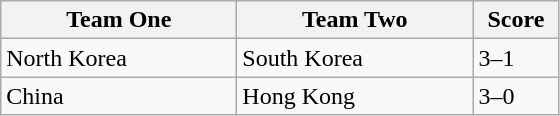<table class="wikitable">
<tr>
<th width=150>Team One</th>
<th width=150>Team Two</th>
<th width=50>Score</th>
</tr>
<tr>
<td>North Korea</td>
<td>South Korea</td>
<td>3–1</td>
</tr>
<tr>
<td>China</td>
<td>Hong Kong</td>
<td>3–0</td>
</tr>
</table>
